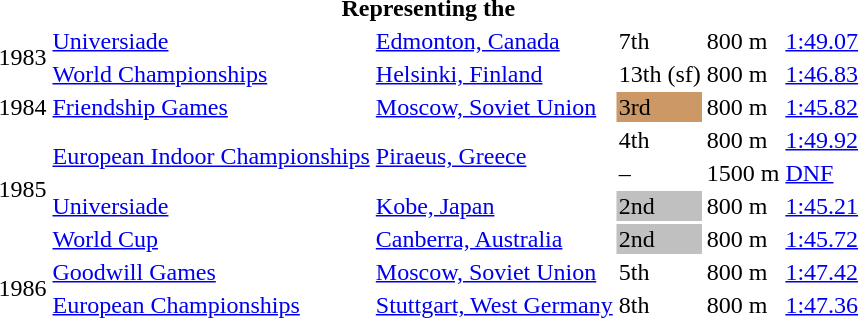<table>
<tr>
<th colspan="6">Representing the </th>
</tr>
<tr>
<td rowspan=2>1983</td>
<td><a href='#'>Universiade</a></td>
<td><a href='#'>Edmonton, Canada</a></td>
<td>7th</td>
<td>800 m</td>
<td><a href='#'>1:49.07</a></td>
</tr>
<tr>
<td><a href='#'>World Championships</a></td>
<td><a href='#'>Helsinki, Finland</a></td>
<td>13th (sf)</td>
<td>800 m</td>
<td><a href='#'>1:46.83</a></td>
</tr>
<tr>
<td>1984</td>
<td><a href='#'>Friendship Games</a></td>
<td><a href='#'>Moscow, Soviet Union</a></td>
<td bgcolor=cc9966>3rd</td>
<td>800 m</td>
<td><a href='#'>1:45.82</a></td>
</tr>
<tr>
<td rowspan=4>1985</td>
<td rowspan=2><a href='#'>European Indoor Championships</a></td>
<td rowspan=2><a href='#'>Piraeus, Greece</a></td>
<td>4th</td>
<td>800 m</td>
<td><a href='#'>1:49.92</a></td>
</tr>
<tr>
<td>–</td>
<td>1500 m</td>
<td><a href='#'>DNF</a></td>
</tr>
<tr>
<td><a href='#'>Universiade</a></td>
<td><a href='#'>Kobe, Japan</a></td>
<td bgcolor=silver>2nd</td>
<td>800 m</td>
<td><a href='#'>1:45.21</a></td>
</tr>
<tr>
<td><a href='#'>World Cup</a></td>
<td><a href='#'>Canberra, Australia</a></td>
<td bgcolor=silver>2nd</td>
<td>800 m</td>
<td><a href='#'>1:45.72</a></td>
</tr>
<tr>
<td rowspan=2>1986</td>
<td><a href='#'>Goodwill Games</a></td>
<td><a href='#'>Moscow, Soviet Union</a></td>
<td>5th</td>
<td>800 m</td>
<td><a href='#'>1:47.42</a></td>
</tr>
<tr>
<td><a href='#'>European Championships</a></td>
<td><a href='#'>Stuttgart, West Germany</a></td>
<td>8th</td>
<td>800 m</td>
<td><a href='#'>1:47.36</a></td>
</tr>
</table>
